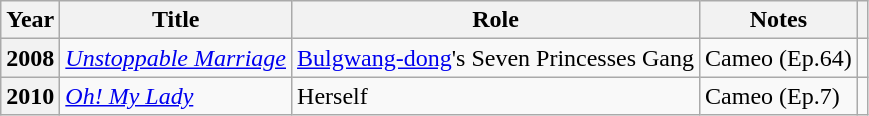<table class="wikitable plainrowheaders sortable">
<tr>
<th scope="col">Year</th>
<th scope="col">Title</th>
<th scope="col">Role</th>
<th scope="col">Notes</th>
<th scope="col" class="unsortable"></th>
</tr>
<tr>
<th scope="row">2008</th>
<td><em><a href='#'>Unstoppable Marriage</a></em></td>
<td><a href='#'>Bulgwang-dong</a>'s Seven Princesses Gang</td>
<td>Cameo (Ep.64)</td>
<td style="text-align:center"></td>
</tr>
<tr>
<th scope="row">2010</th>
<td><em><a href='#'>Oh! My Lady</a></em></td>
<td>Herself</td>
<td>Cameo (Ep.7)</td>
<td style="text-align:center"></td>
</tr>
</table>
